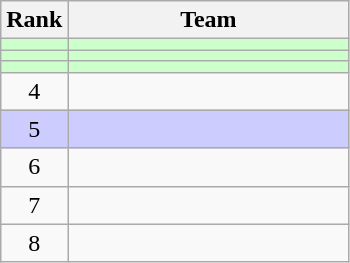<table class=wikitable style="text-align:center;">
<tr>
<th>Rank</th>
<th width=180>Team</th>
</tr>
<tr bgcolor=#CCFFCC>
<td></td>
<td align=left></td>
</tr>
<tr bgcolor=#CCFFCC>
<td></td>
<td align=left></td>
</tr>
<tr bgcolor=#CCFFCC>
<td></td>
<td align=left></td>
</tr>
<tr>
<td>4</td>
<td align=left></td>
</tr>
<tr bgcolor=ccccff>
<td>5</td>
<td align=left></td>
</tr>
<tr>
<td>6</td>
<td align=left></td>
</tr>
<tr>
<td>7</td>
<td align=left></td>
</tr>
<tr>
<td>8</td>
<td align=left></td>
</tr>
</table>
